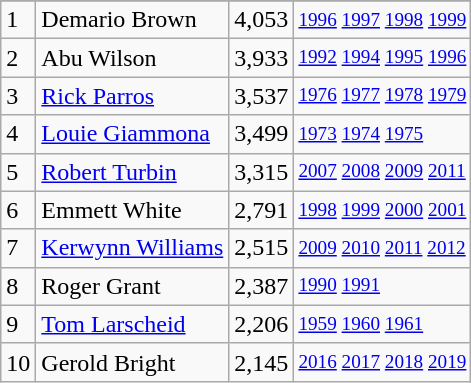<table class="wikitable">
<tr>
</tr>
<tr>
<td>1</td>
<td>Demario Brown</td>
<td>4,053</td>
<td style="font-size:80%;"><a href='#'>1996</a> <a href='#'>1997</a> <a href='#'>1998</a> <a href='#'>1999</a></td>
</tr>
<tr>
<td>2</td>
<td>Abu Wilson</td>
<td>3,933</td>
<td style="font-size:80%;"><a href='#'>1992</a> <a href='#'>1994</a> <a href='#'>1995</a> <a href='#'>1996</a></td>
</tr>
<tr>
<td>3</td>
<td><a href='#'>Rick Parros</a></td>
<td>3,537</td>
<td style="font-size:80%;"><a href='#'>1976</a> <a href='#'>1977</a> <a href='#'>1978</a> <a href='#'>1979</a></td>
</tr>
<tr>
<td>4</td>
<td><a href='#'>Louie Giammona</a></td>
<td>3,499</td>
<td style="font-size:80%;"><a href='#'>1973</a> <a href='#'>1974</a> <a href='#'>1975</a></td>
</tr>
<tr>
<td>5</td>
<td><a href='#'>Robert Turbin</a></td>
<td>3,315</td>
<td style="font-size:80%;"><a href='#'>2007</a> <a href='#'>2008</a> <a href='#'>2009</a> <a href='#'>2011</a></td>
</tr>
<tr>
<td>6</td>
<td>Emmett White</td>
<td>2,791</td>
<td style="font-size:80%;"><a href='#'>1998</a> <a href='#'>1999</a> <a href='#'>2000</a> <a href='#'>2001</a></td>
</tr>
<tr>
<td>7</td>
<td><a href='#'>Kerwynn Williams</a></td>
<td>2,515</td>
<td style="font-size:80%;"><a href='#'>2009</a> <a href='#'>2010</a> <a href='#'>2011</a> <a href='#'>2012</a></td>
</tr>
<tr>
<td>8</td>
<td>Roger Grant</td>
<td>2,387</td>
<td style="font-size:80%;"><a href='#'>1990</a> <a href='#'>1991</a></td>
</tr>
<tr>
<td>9</td>
<td><a href='#'>Tom Larscheid</a></td>
<td>2,206</td>
<td style="font-size:80%;"><a href='#'>1959</a> <a href='#'>1960</a> <a href='#'>1961</a></td>
</tr>
<tr>
<td>10</td>
<td>Gerold Bright</td>
<td>2,145</td>
<td style="font-size:80%;"><a href='#'>2016</a> <a href='#'>2017</a> <a href='#'>2018</a> <a href='#'>2019</a></td>
</tr>
</table>
